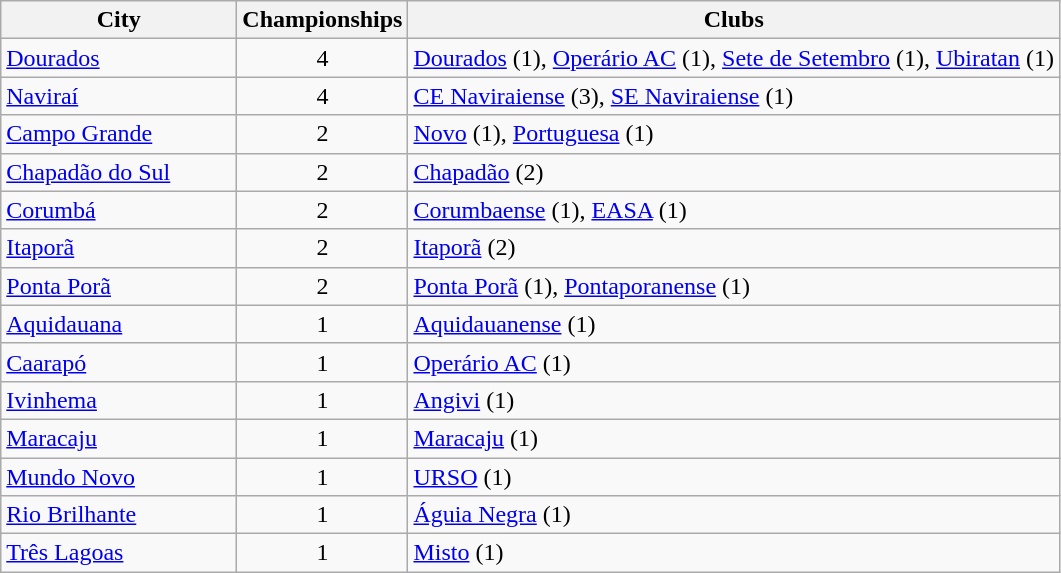<table class="wikitable">
<tr>
<th style="width:150px">City</th>
<th>Championships</th>
<th>Clubs</th>
</tr>
<tr>
<td> <a href='#'>Dourados</a></td>
<td align="center">4</td>
<td><a href='#'>Dourados</a> (1), <a href='#'>Operário AC</a> (1), <a href='#'>Sete de Setembro</a> (1), <a href='#'>Ubiratan</a> (1)</td>
</tr>
<tr>
<td> <a href='#'>Naviraí</a></td>
<td align="center">4</td>
<td><a href='#'>CE Naviraiense</a> (3), <a href='#'>SE Naviraiense</a> (1)</td>
</tr>
<tr>
<td> <a href='#'>Campo Grande</a></td>
<td align="center">2</td>
<td><a href='#'>Novo</a> (1), <a href='#'>Portuguesa</a> (1)</td>
</tr>
<tr>
<td> <a href='#'>Chapadão do Sul</a></td>
<td align="center">2</td>
<td><a href='#'>Chapadão</a> (2)</td>
</tr>
<tr>
<td> <a href='#'>Corumbá</a></td>
<td align="center">2</td>
<td><a href='#'>Corumbaense</a> (1), <a href='#'>EASA</a> (1)</td>
</tr>
<tr>
<td> <a href='#'>Itaporã</a></td>
<td align="center">2</td>
<td><a href='#'>Itaporã</a> (2)</td>
</tr>
<tr>
<td> <a href='#'>Ponta Porã</a></td>
<td align="center">2</td>
<td><a href='#'>Ponta Porã</a> (1), <a href='#'>Pontaporanense</a> (1)</td>
</tr>
<tr>
<td> <a href='#'>Aquidauana</a></td>
<td align="center">1</td>
<td><a href='#'>Aquidauanense</a> (1)</td>
</tr>
<tr>
<td> <a href='#'>Caarapó</a></td>
<td align="center">1</td>
<td><a href='#'>Operário AC</a> (1)</td>
</tr>
<tr>
<td> <a href='#'>Ivinhema</a></td>
<td align="center">1</td>
<td><a href='#'>Angivi</a> (1)</td>
</tr>
<tr>
<td> <a href='#'>Maracaju</a></td>
<td align="center">1</td>
<td><a href='#'>Maracaju</a> (1)</td>
</tr>
<tr>
<td> <a href='#'>Mundo Novo</a></td>
<td align="center">1</td>
<td><a href='#'>URSO</a> (1)</td>
</tr>
<tr>
<td> <a href='#'>Rio Brilhante</a></td>
<td align="center">1</td>
<td><a href='#'>Águia Negra</a> (1)</td>
</tr>
<tr>
<td> <a href='#'>Três Lagoas</a></td>
<td align="center">1</td>
<td><a href='#'>Misto</a> (1)</td>
</tr>
</table>
